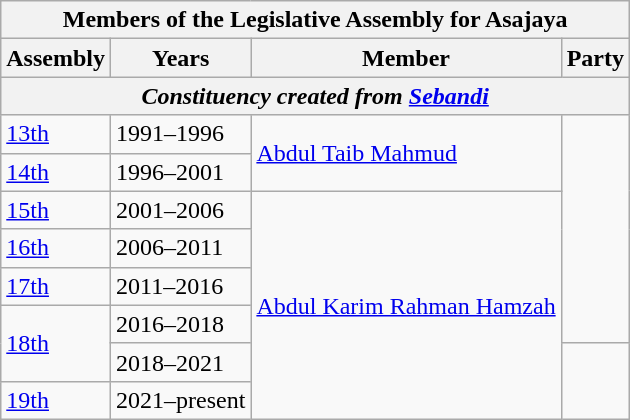<table class=wikitable>
<tr>
<th colspan="4">Members of the Legislative Assembly for Asajaya</th>
</tr>
<tr>
<th>Assembly</th>
<th>Years</th>
<th>Member</th>
<th>Party</th>
</tr>
<tr>
<th colspan=4 align=center><em>Constituency created from <a href='#'>Sebandi</a></em></th>
</tr>
<tr>
<td><a href='#'>13th</a></td>
<td>1991–1996</td>
<td rowspan=2><a href='#'>Abdul Taib Mahmud</a></td>
<td rowspan=6 bgcolor=></td>
</tr>
<tr>
<td><a href='#'>14th</a></td>
<td>1996–2001</td>
</tr>
<tr>
<td><a href='#'>15th</a></td>
<td>2001–2006</td>
<td rowspan="6"><a href='#'>Abdul Karim Rahman Hamzah</a></td>
</tr>
<tr>
<td><a href='#'>16th</a></td>
<td>2006–2011</td>
</tr>
<tr>
<td><a href='#'>17th</a></td>
<td>2011–2016</td>
</tr>
<tr>
<td rowspan=2><a href='#'>18th</a></td>
<td>2016–2018</td>
</tr>
<tr>
<td>2018–2021</td>
<td rowspan="2" bgcolor=></td>
</tr>
<tr>
<td><a href='#'>19th</a></td>
<td>2021–present</td>
</tr>
</table>
